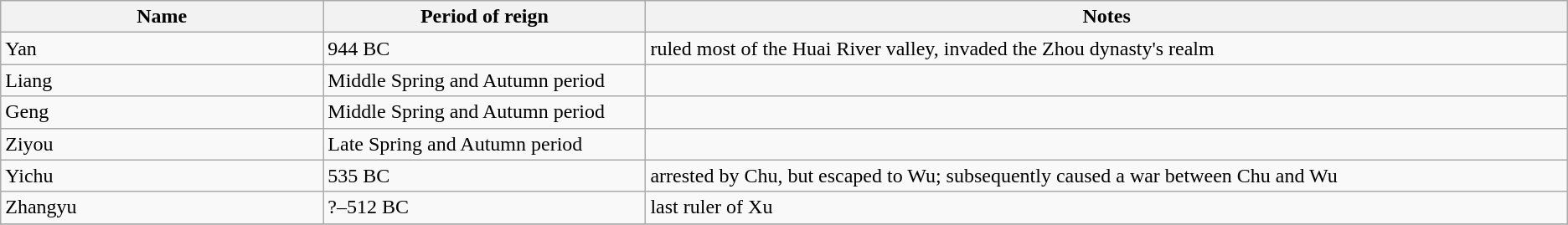<table class="wikitable" >
<tr>
<th width=7%>Name</th>
<th width=7%>Period of reign</th>
<th width=20%>Notes</th>
</tr>
<tr>
<td>Yan</td>
<td> 944 BC</td>
<td>ruled most of the Huai River valley, invaded the Zhou dynasty's realm</td>
</tr>
<tr>
<td>Liang</td>
<td>Middle Spring and Autumn period</td>
<td></td>
</tr>
<tr>
<td>Geng</td>
<td>Middle Spring and Autumn period</td>
<td></td>
</tr>
<tr>
<td>Ziyou</td>
<td>Late Spring and Autumn period</td>
<td></td>
</tr>
<tr>
<td>Yichu</td>
<td> 535 BC</td>
<td>arrested by Chu, but escaped to Wu; subsequently caused a war between Chu and Wu</td>
</tr>
<tr>
<td>Zhangyu</td>
<td>?–512 BC</td>
<td>last ruler of Xu</td>
</tr>
<tr>
</tr>
</table>
